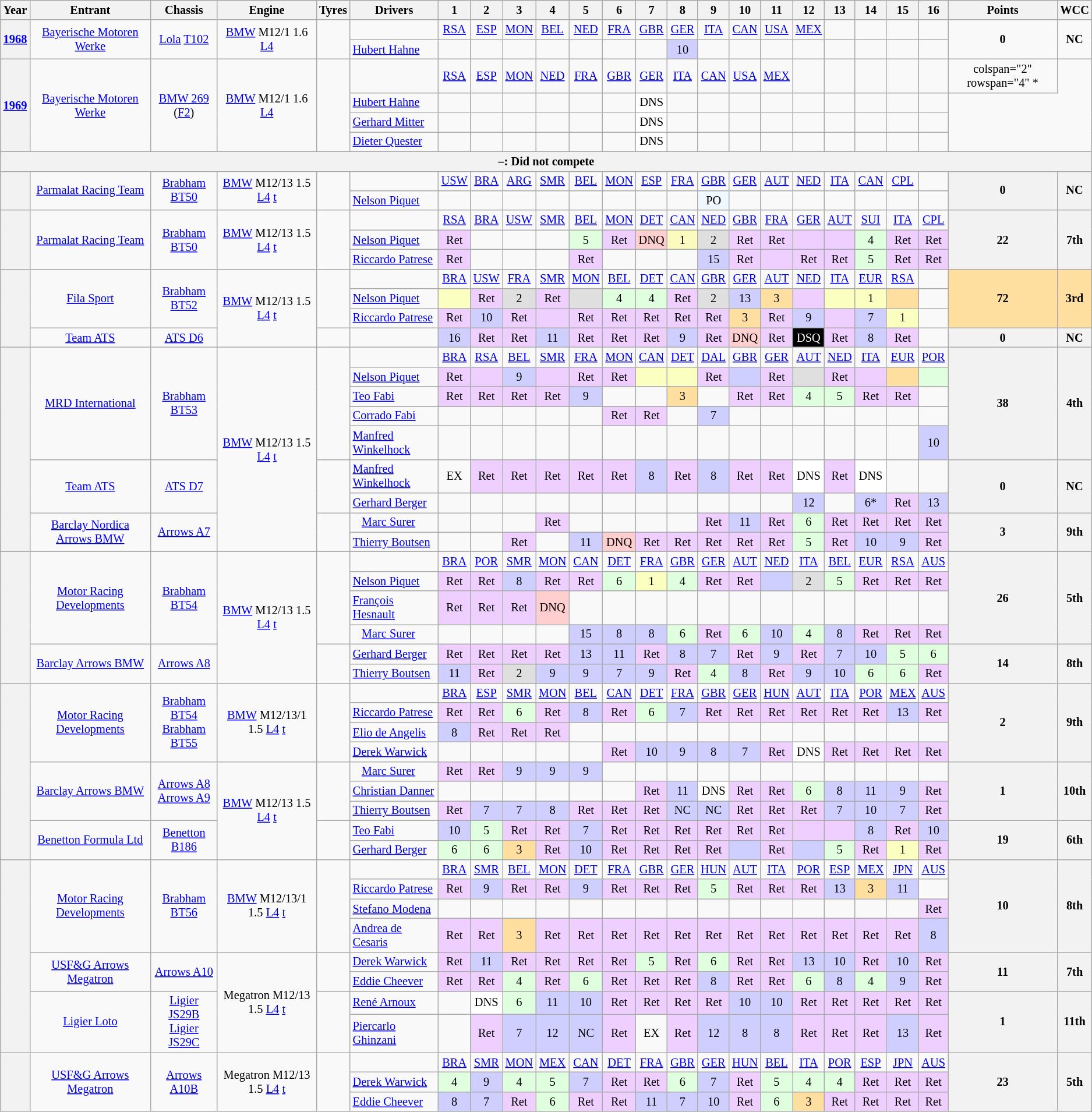<table class="wikitable" style="text-align:center; font-size:85%">
<tr>
<th>Year</th>
<th>Entrant</th>
<th>Chassis</th>
<th>Engine</th>
<th>Tyres</th>
<th>Drivers</th>
<th>1</th>
<th>2</th>
<th>3</th>
<th>4</th>
<th>5</th>
<th>6</th>
<th>7</th>
<th>8</th>
<th>9</th>
<th>10</th>
<th>11</th>
<th>12</th>
<th>13</th>
<th>14</th>
<th>15</th>
<th>16</th>
<th>Points</th>
<th>WCC</th>
</tr>
<tr>
<th rowspan="2"><a href='#'>1968</a></th>
<td rowspan="2"><a href='#'>Bayerische Motoren Werke</a></td>
<td rowspan="2"><a href='#'>Lola</a> <a href='#'>T102</a></td>
<td rowspan="2"><a href='#'>BMW</a> M12/1 1.6 <a href='#'>L4</a></td>
<td rowspan="2"></td>
<td></td>
<td><a href='#'>RSA</a></td>
<td><a href='#'>ESP</a></td>
<td><a href='#'>MON</a></td>
<td><a href='#'>BEL</a></td>
<td><a href='#'>NED</a></td>
<td><a href='#'>FRA</a></td>
<td><a href='#'>GBR</a></td>
<td><a href='#'>GER</a></td>
<td><a href='#'>ITA</a></td>
<td><a href='#'>CAN</a></td>
<td><a href='#'>USA</a></td>
<td><a href='#'>MEX</a></td>
<td></td>
<td></td>
<td></td>
<td></td>
<td rowspan="2"><strong>0</strong></td>
<td rowspan="2"><strong>NC</strong></td>
</tr>
<tr>
<td align="left"> <a href='#'>Hubert Hahne</a></td>
<td></td>
<td></td>
<td></td>
<td></td>
<td></td>
<td></td>
<td></td>
<td style="background:#CFCFFF;">10</td>
<td></td>
<td></td>
<td></td>
<td></td>
<td></td>
<td></td>
<td></td>
<td></td>
</tr>
<tr>
<th rowspan="4"><a href='#'>1969</a></th>
<td rowspan="4"><a href='#'>Bayerische Motoren Werke</a></td>
<td rowspan="4"><a href='#'>BMW 269</a> (<a href='#'>F2</a>)</td>
<td rowspan="4"><a href='#'>BMW</a> M12/1 1.6 <a href='#'>L4</a></td>
<td rowspan="4"></td>
<td></td>
<td><a href='#'>RSA</a></td>
<td><a href='#'>ESP</a></td>
<td><a href='#'>MON</a></td>
<td><a href='#'>NED</a></td>
<td><a href='#'>FRA</a></td>
<td><a href='#'>GBR</a></td>
<td><a href='#'>GER</a></td>
<td><a href='#'>ITA</a></td>
<td><a href='#'>CAN</a></td>
<td><a href='#'>USA</a></td>
<td><a href='#'>MEX</a></td>
<td></td>
<td></td>
<td></td>
<td></td>
<td></td>
<td>colspan="2" rowspan="4" *</td>
</tr>
<tr>
<td align="left"> <a href='#'>Hubert Hahne</a></td>
<td></td>
<td></td>
<td></td>
<td></td>
<td></td>
<td></td>
<td style="background:#FFFFFF;">DNS</td>
<td></td>
<td></td>
<td></td>
<td></td>
<td></td>
<td></td>
<td></td>
<td></td>
<td></td>
</tr>
<tr>
<td align="left"> <a href='#'>Gerhard Mitter</a></td>
<td></td>
<td></td>
<td></td>
<td></td>
<td></td>
<td></td>
<td style="background:#FFFFFF;">DNS</td>
<td></td>
<td></td>
<td></td>
<td></td>
<td></td>
<td></td>
<td></td>
<td></td>
<td></td>
</tr>
<tr>
<td align="left"> <a href='#'>Dieter Quester</a></td>
<td></td>
<td></td>
<td></td>
<td></td>
<td></td>
<td></td>
<td style="background:#FFFFFF;">DNS</td>
<td></td>
<td></td>
<td></td>
<td></td>
<td></td>
<td></td>
<td></td>
<td></td>
<td></td>
</tr>
<tr>
<th colspan="24">–: Did not compete</th>
</tr>
<tr>
<th rowspan=2></th>
<td rowspan=2><a href='#'>Parmalat Racing Team</a></td>
<td rowspan=2><a href='#'>Brabham BT50</a></td>
<td rowspan=2><a href='#'>BMW</a> M12/13 1.5 <a href='#'>L4</a> <a href='#'>t</a></td>
<td rowspan=2></td>
<td></td>
<td><a href='#'>USW</a></td>
<td><a href='#'>BRA</a></td>
<td><a href='#'>ARG</a></td>
<td><a href='#'>SMR</a></td>
<td><a href='#'>BEL</a></td>
<td><a href='#'>MON</a></td>
<td><a href='#'>ESP</a></td>
<td><a href='#'>FRA</a></td>
<td><a href='#'>GBR</a></td>
<td><a href='#'>GER</a></td>
<td><a href='#'>AUT</a></td>
<td><a href='#'>NED</a></td>
<td><a href='#'>ITA</a></td>
<td><a href='#'>CAN</a></td>
<td><a href='#'>CPL</a></td>
<td></td>
<th rowspan=2>0</th>
<th rowspan=2>NC</th>
</tr>
<tr>
<td align="left"> <a href='#'>Nelson Piquet</a></td>
<td></td>
<td></td>
<td></td>
<td></td>
<td></td>
<td></td>
<td></td>
<td></td>
<td style="background:#F0F8FF;">PO</td>
<td></td>
<td></td>
<td></td>
<td></td>
<td></td>
<td></td>
<td></td>
</tr>
<tr>
<th rowspan=3></th>
<td rowspan=3><a href='#'>Parmalat Racing Team</a></td>
<td rowspan=3><a href='#'>Brabham BT50</a></td>
<td rowspan=3><a href='#'>BMW</a> M12/13 1.5 <a href='#'>L4</a> <a href='#'>t</a></td>
<td rowspan=3></td>
<td></td>
<td><a href='#'>RSA</a></td>
<td><a href='#'>BRA</a></td>
<td><a href='#'>USW</a></td>
<td><a href='#'>SMR</a></td>
<td><a href='#'>BEL</a></td>
<td><a href='#'>MON</a></td>
<td><a href='#'>DET</a></td>
<td><a href='#'>CAN</a></td>
<td><a href='#'>NED</a></td>
<td><a href='#'>GBR</a></td>
<td><a href='#'>FRA</a></td>
<td><a href='#'>GER</a></td>
<td><a href='#'>AUT</a></td>
<td><a href='#'>SUI</a></td>
<td><a href='#'>ITA</a></td>
<td><a href='#'>CPL</a></td>
<th rowspan=3>22</th>
<th rowspan=3>7th</th>
</tr>
<tr>
<td align="left"> <a href='#'>Nelson Piquet</a></td>
<td style="background:#EFCFFF;">Ret</td>
<td></td>
<td></td>
<td></td>
<td style="background:#DFFFDF;">5</td>
<td style="background:#EFCFFF;">Ret</td>
<td style="background:#FFCFCF;">DNQ</td>
<td style="background:#FBFBBF;">1</td>
<td style="background:#DFDFDF;">2</td>
<td style="background:#EFCFFF;">Ret</td>
<td style="background:#EFCFFF;">Ret</td>
<td style="background:#EFCFFF;"></td>
<td style="background:#EFCFFF;"></td>
<td style="background:#DFFFDF;">4</td>
<td style="background:#EFCFFF;">Ret</td>
<td style="background:#EFCFFF;">Ret</td>
</tr>
<tr>
<td align="left"> <a href='#'>Riccardo Patrese</a></td>
<td style="background:#EFCFFF;">Ret</td>
<td></td>
<td></td>
<td></td>
<td style="background:#EFCFFF;">Ret</td>
<td></td>
<td></td>
<td></td>
<td style="background:#CFCFFF;">15</td>
<td style="background:#EFCFFF;">Ret</td>
<td style="background:#EFCFFF;"></td>
<td style="background:#EFCFFF;">Ret</td>
<td style="background:#EFCFFF;">Ret</td>
<td style="background:#DFFFDF;">5</td>
<td style="background:#EFCFFF;">Ret</td>
<td style="background:#EFCFFF;">Ret</td>
</tr>
<tr>
<th rowspan=4></th>
<td rowspan=3><a href='#'>Fila Sport</a></td>
<td rowspan=3><a href='#'>Brabham BT52</a></td>
<td rowspan=4><a href='#'>BMW</a> M12/13 1.5 <a href='#'>L4</a> <a href='#'>t</a></td>
<td rowspan=3></td>
<td></td>
<td><a href='#'>BRA</a></td>
<td><a href='#'>USW</a></td>
<td><a href='#'>FRA</a></td>
<td><a href='#'>SMR</a></td>
<td><a href='#'>MON</a></td>
<td><a href='#'>BEL</a></td>
<td><a href='#'>DET</a></td>
<td><a href='#'>CAN</a></td>
<td><a href='#'>GBR</a></td>
<td><a href='#'>GER</a></td>
<td><a href='#'>AUT</a></td>
<td><a href='#'>NED</a></td>
<td><a href='#'>ITA</a></td>
<td><a href='#'>EUR</a></td>
<td><a href='#'>RSA</a></td>
<td></td>
<td rowspan=3 style="background:#FFDF9F;"><strong>72</strong></td>
<td rowspan=3 style="background:#FFDF9F;"><strong>3rd</strong></td>
</tr>
<tr>
<td align="left"> <a href='#'>Nelson Piquet</a></td>
<td style="background:#FBFFBF;"></td>
<td style="background:#EFCFFF;">Ret</td>
<td style="background:#DFDFDF;">2</td>
<td style="background:#EFCFFF;">Ret</td>
<td style="background:#DFDFDF;"></td>
<td style="background:#DFFFDF;">4</td>
<td style="background:#DFFFDF;">4</td>
<td style="background:#EFCFFF;">Ret</td>
<td style="background:#DFDFDF;">2</td>
<td style="background:#CFCFFF;">13</td>
<td style="background:#FFDF9F;">3</td>
<td style="background:#EFCFFF;"></td>
<td style="background:#FBFFBF;"></td>
<td style="background:#FBFFBF;">1</td>
<td style="background:#FFDF9F;"></td>
<td></td>
</tr>
<tr>
<td align="left"> <a href='#'>Riccardo Patrese</a></td>
<td style="background:#EFCFFF;">Ret</td>
<td style="background:#CFCFFF;">10</td>
<td style="background:#EFCFFF;">Ret</td>
<td style="background:#EFCFFF;"></td>
<td style="background:#EFCFFF;">Ret</td>
<td style="background:#EFCFFF;">Ret</td>
<td style="background:#EFCFFF;">Ret</td>
<td style="background:#EFCFFF;">Ret</td>
<td style="background:#EFCFFF;">Ret</td>
<td style="background:#FFDF9F;">3</td>
<td style="background:#EFCFFF;">Ret</td>
<td style="background:#CFCFFF;">9</td>
<td style="background:#EFCFFF;"></td>
<td style="background:#CFCFFF;">7</td>
<td style="background:#FBFFBF;">1</td>
<td></td>
</tr>
<tr>
<td><a href='#'>Team ATS</a></td>
<td><a href='#'>ATS D6</a></td>
<td></td>
<td align="left"></td>
<td style="background:#CFCFFF;">16</td>
<td style="background:#EFCFFF;">Ret</td>
<td style="background:#EFCFFF;">Ret</td>
<td style="background:#CFCFFF;">11</td>
<td style="background:#EFCFFF;">Ret</td>
<td style="background:#EFCFFF;">Ret</td>
<td style="background:#EFCFFF;">Ret</td>
<td style="background:#CFCFFF;">9</td>
<td style="background:#EFCFFF;">Ret</td>
<td style="background:#FFCFCF;">DNQ</td>
<td style="background:#EFCFFF;">Ret</td>
<td style="background:#000000; color:white">DSQ</td>
<td style="background:#EFCFFF;">Ret</td>
<td style="background:#CFCFFF;">8</td>
<td style="background:#EFCFFF;">Ret</td>
<td></td>
<th>0</th>
<th>NC</th>
</tr>
<tr>
<th rowspan=9></th>
<td rowspan=5><a href='#'>MRD International</a></td>
<td rowspan=5><a href='#'>Brabham BT53</a></td>
<td rowspan=9><a href='#'>BMW</a> M12/13 1.5 <a href='#'>L4</a> <a href='#'>t</a></td>
<td rowspan=5></td>
<td></td>
<td><a href='#'>BRA</a></td>
<td><a href='#'>RSA</a></td>
<td><a href='#'>BEL</a></td>
<td><a href='#'>SMR</a></td>
<td><a href='#'>FRA</a></td>
<td><a href='#'>MON</a></td>
<td><a href='#'>CAN</a></td>
<td><a href='#'>DET</a></td>
<td><a href='#'>DAL</a></td>
<td><a href='#'>GBR</a></td>
<td><a href='#'>GER</a></td>
<td><a href='#'>AUT</a></td>
<td><a href='#'>NED</a></td>
<td><a href='#'>ITA</a></td>
<td><a href='#'>EUR</a></td>
<td><a href='#'>POR</a></td>
<th rowspan=5>38</th>
<th rowspan=5>4th</th>
</tr>
<tr>
<td align="left"> <a href='#'>Nelson Piquet</a></td>
<td style="background:#EFCFFF;">Ret</td>
<td style="background:#EFCFFF;"></td>
<td style="background:#CFCFFF;">9</td>
<td style="background:#EFCFFF;"></td>
<td style="background:#EFCFFF;">Ret</td>
<td style="background:#EFCFFF;">Ret</td>
<td style="background:#FBFFBF;"></td>
<td style="background:#FBFFBF;"></td>
<td style="background:#EFCFFF;">Ret</td>
<td style="background:#CFCFFF;"></td>
<td style="background:#EFCFFF;">Ret</td>
<td style="background:#DFDFDF;"></td>
<td style="background:#EFCFFF;">Ret</td>
<td style="background:#EFCFFF;"></td>
<td style="background:#FFDF9F;"></td>
<td style="background:#DFFFDF;"></td>
</tr>
<tr>
<td align="left"> <a href='#'>Teo Fabi</a></td>
<td style="background:#EFCFFF;">Ret</td>
<td style="background:#EFCFFF;">Ret</td>
<td style="background:#EFCFFF;">Ret</td>
<td style="background:#EFCFFF;">Ret</td>
<td style="background:#CFCFFF;">9</td>
<td></td>
<td></td>
<td style="background:#FFDF9F;">3</td>
<td></td>
<td style="background:#EFCFFF;">Ret</td>
<td style="background:#EFCFFF;">Ret</td>
<td style="background:#DFFFDF;">4</td>
<td style="background:#DFFFDF;">5</td>
<td style="background:#EFCFFF;">Ret</td>
<td style="background:#EFCFFF;">Ret</td>
<td></td>
</tr>
<tr>
<td align="left"> <a href='#'>Corrado Fabi</a></td>
<td></td>
<td></td>
<td></td>
<td></td>
<td></td>
<td style="background:#EFCFFF;">Ret</td>
<td style="background:#EFCFFF;">Ret</td>
<td></td>
<td style="background:#CFCFFF;">7</td>
<td></td>
<td></td>
<td></td>
<td></td>
<td></td>
<td></td>
<td></td>
</tr>
<tr>
<td align="left"> <a href='#'>Manfred Winkelhock</a></td>
<td></td>
<td></td>
<td></td>
<td></td>
<td></td>
<td></td>
<td></td>
<td></td>
<td></td>
<td></td>
<td></td>
<td></td>
<td></td>
<td></td>
<td></td>
<td style="background:#CFCFFF;">10</td>
</tr>
<tr>
<td rowspan=2><a href='#'>Team ATS</a></td>
<td rowspan=2><a href='#'>ATS D7</a></td>
<td rowspan=2></td>
<td align="left"> <a href='#'>Manfred Winkelhock</a></td>
<td>EX</td>
<td style="background:#EFCFFF;">Ret</td>
<td style="background:#EFCFFF;">Ret</td>
<td style="background:#EFCFFF;">Ret</td>
<td style="background:#EFCFFF;">Ret</td>
<td style="background:#EFCFFF;">Ret</td>
<td style="background:#CFCFFF;">8</td>
<td style="background:#EFCFFF;">Ret</td>
<td style="background:#CFCFFF;">8</td>
<td style="background:#EFCFFF;">Ret</td>
<td style="background:#EFCFFF;">Ret</td>
<td style="background:#FFFFFF;">DNS</td>
<td style="background:#EFCFFF;">Ret</td>
<td style="background:#FFFFFF;">DNS</td>
<td></td>
<td></td>
<th rowspan=2>0</th>
<th rowspan=2>NC</th>
</tr>
<tr>
<td align="left"> <a href='#'>Gerhard Berger</a></td>
<td></td>
<td></td>
<td></td>
<td></td>
<td></td>
<td></td>
<td></td>
<td></td>
<td></td>
<td></td>
<td></td>
<td style="background:#CFCFFF;">12</td>
<td></td>
<td style="background:#CFCFFF;">6*</td>
<td style="background:#EFCFFF;">Ret</td>
<td style="background:#CFCFFF;">13</td>
</tr>
<tr>
<td rowspan=2><a href='#'>Barclay Nordica Arrows BMW</a></td>
<td rowspan=2><a href='#'>Arrows A7</a></td>
<td rowspan=2></td>
<td align="left">   <a href='#'>Marc Surer</a></td>
<td></td>
<td></td>
<td></td>
<td style="background:#EFCFFF;">Ret</td>
<td></td>
<td></td>
<td></td>
<td></td>
<td style="background:#EFCFFF;">Ret</td>
<td style="background:#CFCFFF;">11</td>
<td style="background:#EFCFFF;">Ret</td>
<td style="background:#DFFFDF;">6</td>
<td style="background:#EFCFFF;">Ret</td>
<td style="background:#EFCFFF;">Ret</td>
<td style="background:#EFCFFF;">Ret</td>
<td style="background:#efcfff;">Ret</td>
<th rowspan=2>3</th>
<th rowspan=2>9th</th>
</tr>
<tr>
<td align="left"> <a href='#'>Thierry Boutsen</a></td>
<td></td>
<td></td>
<td style="background:#EFCFFF;">Ret</td>
<td></td>
<td style="background:#CFCFFF;">11</td>
<td style="background:#FFCFCF;">DNQ</td>
<td style="background:#EFCFFF;">Ret</td>
<td style="background:#EFCFFF;">Ret</td>
<td style="background:#EFCFFF;">Ret</td>
<td style="background:#EFCFFF;">Ret</td>
<td style="background:#EFCFFF;">Ret</td>
<td style="background:#DFFFDF;">5</td>
<td style="background:#EFCFFF;">Ret</td>
<td style="background:#CFCFFF;">10</td>
<td style="background:#CFCFFF;">9</td>
<td style="background:#EFCFFF;">Ret</td>
</tr>
<tr>
<th rowspan=6></th>
<td rowspan=4><a href='#'>Motor Racing Developments</a></td>
<td rowspan=4><a href='#'>Brabham BT54</a></td>
<td rowspan=6><a href='#'>BMW</a> M12/13 1.5 <a href='#'>L4</a> <a href='#'>t</a></td>
<td rowspan=4></td>
<td></td>
<td><a href='#'>BRA</a></td>
<td><a href='#'>POR</a></td>
<td><a href='#'>SMR</a></td>
<td><a href='#'>MON</a></td>
<td><a href='#'>CAN</a></td>
<td><a href='#'>DET</a></td>
<td><a href='#'>FRA</a></td>
<td><a href='#'>GBR</a></td>
<td><a href='#'>GER</a></td>
<td><a href='#'>AUT</a></td>
<td><a href='#'>NED</a></td>
<td><a href='#'>ITA</a></td>
<td><a href='#'>BEL</a></td>
<td><a href='#'>EUR</a></td>
<td><a href='#'>RSA</a></td>
<td><a href='#'>AUS</a></td>
<th rowspan=4>26</th>
<th rowspan=4>5th</th>
</tr>
<tr>
<td align="left"> <a href='#'>Nelson Piquet</a></td>
<td style="background:#EFCFFF;">Ret</td>
<td style="background:#EFCFFF;">Ret</td>
<td style="background:#CFCFFF;">8</td>
<td style="background:#EFCFFF;">Ret</td>
<td style="background:#EFCFFF;">Ret</td>
<td style="background:#DFFFDF;">6</td>
<td style="background:#FBFFBF;">1</td>
<td style="background:#DFFFDF;">4</td>
<td style="background:#EFCFFF;">Ret</td>
<td style="background:#EFCFFF;">Ret</td>
<td style="background:#CFCFFF;"></td>
<td style="background:#DFDFDF;">2</td>
<td style="background:#DFFFDF;">5</td>
<td style="background:#EFCFFF;">Ret</td>
<td style="background:#EFCFFF;">Ret</td>
<td style="background:#EFCFFF;">Ret</td>
</tr>
<tr>
<td align="left"> <a href='#'>François Hesnault</a></td>
<td style="background:#EFCFFF;">Ret</td>
<td style="background:#EFCFFF;">Ret</td>
<td style="background:#EFCFFF;">Ret</td>
<td style="background:#FFCFCF;">DNQ</td>
<td></td>
<td></td>
<td></td>
<td></td>
<td></td>
<td></td>
<td></td>
<td></td>
<td></td>
<td></td>
<td></td>
<td></td>
</tr>
<tr>
<td align="left">   <a href='#'>Marc Surer</a></td>
<td></td>
<td></td>
<td></td>
<td></td>
<td style="background:#CFCFFF;">15</td>
<td style="background:#CFCFFF;">8</td>
<td style="background:#CFCFFF;">8</td>
<td style="background:#DFFFDF;">6</td>
<td style="background:#EFCFFF;">Ret</td>
<td style="background:#DFFFDF;">6</td>
<td style="background:#CFCFFF;">10</td>
<td style="background:#DFFFDF;">4</td>
<td style="background:#CFCFFF;">8</td>
<td style="background:#EFCFFF;">Ret</td>
<td style="background:#EFCFFF;">Ret</td>
<td style="background:#EFCFFF;">Ret</td>
</tr>
<tr>
<td rowspan=2><a href='#'>Barclay Arrows BMW</a></td>
<td rowspan=2><a href='#'>Arrows A8</a></td>
<td rowspan=2></td>
<td align="left"> <a href='#'>Gerhard Berger</a></td>
<td style="background:#EFCFFF;">Ret</td>
<td style="background:#EFCFFF;">Ret</td>
<td style="background:#EFCFFF;">Ret</td>
<td style="background:#EFCFFF;">Ret</td>
<td style="background:#CFCFFF;">13</td>
<td style="background:#CFCFFF;">11</td>
<td style="background:#EFCFFF;">Ret</td>
<td style="background:#CFCFFF;">8</td>
<td style="background:#CFCFFF;">7</td>
<td style="background:#EFCFFF;">Ret</td>
<td style="background:#CFCFFF;">9</td>
<td style="background:#EFCFFF;">Ret</td>
<td style="background:#CFCFFF;">7</td>
<td style="background:#CFCFFF;">10</td>
<td style="background:#DFFFDF;">5</td>
<td style="background:#DFFFDF;">6</td>
<th rowspan=2>14</th>
<th rowspan=2>8th</th>
</tr>
<tr>
<td align="left"> <a href='#'>Thierry Boutsen</a></td>
<td style="background:#CFCFFF;">11</td>
<td style="background:#EFCFFF;">Ret</td>
<td style="background:#DFDFDF;">2</td>
<td style="background:#CFCFFF;">9</td>
<td style="background:#CFCFFF;">9</td>
<td style="background:#CFCFFF;">7</td>
<td style="background:#CFCFFF;">9</td>
<td style="background:#EFCFFF;">Ret</td>
<td style="background:#DFFFDF;">4</td>
<td style="background:#CFCFFF;">8</td>
<td style="background:#EFCFFF;">Ret</td>
<td style="background:#CFCFFF;">9</td>
<td style="background:#CFCFFF;">10</td>
<td style="background:#DFFFDF;">6</td>
<td style="background:#DFFFDF;">6</td>
<td style="background:#EFCFFF;">Ret</td>
</tr>
<tr>
<th rowspan=9></th>
<td rowspan=4><a href='#'>Motor Racing Developments</a></td>
<td rowspan=4><a href='#'>Brabham BT54</a><br><a href='#'>Brabham BT55</a></td>
<td rowspan=4><a href='#'>BMW</a> M12/13/1 1.5 <a href='#'>L4</a> <a href='#'>t</a></td>
<td rowspan=4></td>
<td></td>
<td><a href='#'>BRA</a></td>
<td><a href='#'>ESP</a></td>
<td><a href='#'>SMR</a></td>
<td><a href='#'>MON</a></td>
<td><a href='#'>BEL</a></td>
<td><a href='#'>CAN</a></td>
<td><a href='#'>DET</a></td>
<td><a href='#'>FRA</a></td>
<td><a href='#'>GBR</a></td>
<td><a href='#'>GER</a></td>
<td><a href='#'>HUN</a></td>
<td><a href='#'>AUT</a></td>
<td><a href='#'>ITA</a></td>
<td><a href='#'>POR</a></td>
<td><a href='#'>MEX</a></td>
<td><a href='#'>AUS</a></td>
<th rowspan=4>2</th>
<th rowspan=4>9th</th>
</tr>
<tr>
<td align="left"> <a href='#'>Riccardo Patrese</a></td>
<td style="background:#EFCFFF;">Ret</td>
<td style="background:#EFCFFF;">Ret</td>
<td style="background:#DFFFDF;">6</td>
<td style="background:#EFCFFF;">Ret</td>
<td style="background:#CFCFFF;">8</td>
<td style="background:#EFCFFF;">Ret</td>
<td style="background:#DFFFDF;">6</td>
<td style="background:#CFCFFF;">7</td>
<td style="background:#EFCFFF;">Ret</td>
<td style="background:#EFCFFF;">Ret</td>
<td style="background:#EFCFFF;">Ret</td>
<td style="background:#EFCFFF;">Ret</td>
<td style="background:#EFCFFF;">Ret</td>
<td style="background:#EFCFFF;">Ret</td>
<td style="background:#CFCFFF;">13</td>
<td style="background:#EFCFFF;">Ret</td>
</tr>
<tr>
<td align="left"> <a href='#'>Elio de Angelis</a></td>
<td style="background:#CFCFFF;">8</td>
<td style="background:#EFCFFF;">Ret</td>
<td style="background:#EFCFFF;">Ret</td>
<td style="background:#EFCFFF;">Ret</td>
<td></td>
<td></td>
<td></td>
<td></td>
<td></td>
<td></td>
<td></td>
<td></td>
<td></td>
<td></td>
<td></td>
<td></td>
</tr>
<tr>
<td align="left"> <a href='#'>Derek Warwick</a></td>
<td></td>
<td></td>
<td></td>
<td></td>
<td></td>
<td style="background:#EFCFFF;">Ret</td>
<td style="background:#CFCFFF;">10</td>
<td style="background:#CFCFFF;">9</td>
<td style="background:#CFCFFF;">8</td>
<td style="background:#CFCFFF;">7</td>
<td style="background:#EFCFFF;">Ret</td>
<td style="background:#FFFFFF;">DNS</td>
<td style="background:#EFCFFF;">Ret</td>
<td style="background:#EFCFFF;">Ret</td>
<td style="background:#EFCFFF;">Ret</td>
<td style="background:#EFCFFF;">Ret</td>
</tr>
<tr>
<td rowspan=3><a href='#'>Barclay Arrows BMW</a></td>
<td rowspan=3><a href='#'>Arrows A8</a><br><a href='#'>Arrows A9</a></td>
<td rowspan=5><a href='#'>BMW</a> M12/13 1.5 <a href='#'>L4</a> <a href='#'>t</a></td>
<td rowspan=3></td>
<td align="left">   <a href='#'>Marc Surer</a></td>
<td style="background:#EFCFFF;">Ret</td>
<td style="background:#EFCFFF;">Ret</td>
<td style="background:#CFCFFF;">9</td>
<td style="background:#CFCFFF;">9</td>
<td style="background:#CFCFFF;">9</td>
<td></td>
<td></td>
<td></td>
<td></td>
<td></td>
<td></td>
<td></td>
<td></td>
<td></td>
<td></td>
<td></td>
<th rowspan=3>1</th>
<th rowspan=3>10th</th>
</tr>
<tr>
<td align="left"> <a href='#'>Christian Danner</a></td>
<td></td>
<td></td>
<td></td>
<td></td>
<td></td>
<td></td>
<td style="background:#EFCFFF;">Ret</td>
<td style="background:#CFCFFF;">11</td>
<td style="background:#FFFFFF;">DNS</td>
<td style="background:#EFCFFF;">Ret</td>
<td style="background:#EFCFFF;">Ret</td>
<td style="background:#DFFFDF;">6</td>
<td style="background:#CFCFFF;">8</td>
<td style="background:#CFCFFF;">11</td>
<td style="background:#CFCFFF;">9</td>
<td style="background:#EFCFFF;">Ret</td>
</tr>
<tr>
<td align="left"> <a href='#'>Thierry Boutsen</a></td>
<td style="background:#EFCFFF;">Ret</td>
<td style="background:#CFCFFF;">7</td>
<td style="background:#CFCFFF;">7</td>
<td style="background:#CFCFFF;">8</td>
<td style="background:#EFCFFF;">Ret</td>
<td style="background:#EFCFFF;">Ret</td>
<td style="background:#EFCFFF;">Ret</td>
<td style="background:#CFCFFF;">NC</td>
<td style="background:#CFCFFF;">NC</td>
<td style="background:#EFCFFF;">Ret</td>
<td style="background:#EFCFFF;">Ret</td>
<td style="background:#EFCFFF;">Ret</td>
<td style="background:#CFCFFF;">7</td>
<td style="background:#CFCFFF;">10</td>
<td style="background:#CFCFFF;">7</td>
<td style="background:#EFCFFF;">Ret</td>
</tr>
<tr>
<td rowspan=2><a href='#'>Benetton Formula Ltd</a></td>
<td rowspan=2><a href='#'>Benetton B186</a></td>
<td rowspan=2></td>
<td align="left"> <a href='#'>Teo Fabi</a></td>
<td style="background:#CFCFFF;">10</td>
<td style="background:#DFFFDF;">5</td>
<td style="background:#EFCFFF;">Ret</td>
<td style="background:#EFCFFF;">Ret</td>
<td style="background:#CFCFFF;">7</td>
<td style="background:#EFCFFF;">Ret</td>
<td style="background:#EFCFFF;">Ret</td>
<td style="background:#EFCFFF;">Ret</td>
<td style="background:#EFCFFF;">Ret</td>
<td style="background:#EFCFFF;">Ret</td>
<td style="background:#EFCFFF;">Ret</td>
<td style="background:#EFCFFF;"></td>
<td style="background:#EFCFFF;"></td>
<td style="background:#CFCFFF;">8</td>
<td style="background:#EFCFFF;">Ret</td>
<td style="background:#CFCFFF;">10</td>
<th rowspan=2>19</th>
<th rowspan=2>6th</th>
</tr>
<tr>
<td align="left"> <a href='#'>Gerhard Berger</a></td>
<td style="background:#DFFFDF;">6</td>
<td style="background:#DFFFDF;">6</td>
<td style="background:#FFDF9F;">3</td>
<td style="background:#EFCFFF;">Ret</td>
<td style="background:#CFCFFF;">10</td>
<td style="background:#EFCFFF;">Ret</td>
<td style="background:#EFCFFF;">Ret</td>
<td style="background:#EFCFFF;">Ret</td>
<td style="background:#EFCFFF;">Ret</td>
<td style="background:#CFCFFF;"></td>
<td style="background:#EFCFFF;">Ret</td>
<td style="background:#CFCFFF;"></td>
<td style="background:#DFFFDF;">5</td>
<td style="background:#EFCFFF;">Ret</td>
<td style="background:#FBFFBF;">1</td>
<td style="background:#EFCFFF;">Ret</td>
</tr>
<tr>
<th rowspan=8></th>
<td rowspan=4><a href='#'>Motor Racing Developments</a></td>
<td rowspan=4><a href='#'>Brabham BT56</a></td>
<td rowspan=4><a href='#'>BMW</a> M12/13/1 1.5 <a href='#'>L4</a> <a href='#'>t</a></td>
<td rowspan=4></td>
<td></td>
<td><a href='#'>BRA</a></td>
<td><a href='#'>SMR</a></td>
<td><a href='#'>BEL</a></td>
<td><a href='#'>MON</a></td>
<td><a href='#'>DET</a></td>
<td><a href='#'>FRA</a></td>
<td><a href='#'>GBR</a></td>
<td><a href='#'>GER</a></td>
<td><a href='#'>HUN</a></td>
<td><a href='#'>AUT</a></td>
<td><a href='#'>ITA</a></td>
<td><a href='#'>POR</a></td>
<td><a href='#'>ESP</a></td>
<td><a href='#'>MEX</a></td>
<td><a href='#'>JPN</a></td>
<td><a href='#'>AUS</a></td>
<th rowspan=4>10</th>
<th rowspan=4>8th</th>
</tr>
<tr>
<td align="left"> <a href='#'>Riccardo Patrese</a></td>
<td style="background:#EFCFFF;">Ret</td>
<td style="background:#CFCFFF;">9</td>
<td style="background:#EFCFFF;">Ret</td>
<td style="background:#EFCFFF;">Ret</td>
<td style="background:#CFCFFF;">9</td>
<td style="background:#EFCFFF;">Ret</td>
<td style="background:#EFCFFF;">Ret</td>
<td style="background:#EFCFFF;">Ret</td>
<td style="background:#DFFFDF;">5</td>
<td style="background:#EFCFFF;">Ret</td>
<td style="background:#EFCFFF;">Ret</td>
<td style="background:#EFCFFF;">Ret</td>
<td style="background:#CFCFFF;">13</td>
<td style="background:#FFDF9F;">3</td>
<td style="background:#CFCFFF;">11</td>
<td></td>
</tr>
<tr>
<td align="left"> <a href='#'>Stefano Modena</a></td>
<td></td>
<td></td>
<td></td>
<td></td>
<td></td>
<td></td>
<td></td>
<td></td>
<td></td>
<td></td>
<td></td>
<td></td>
<td></td>
<td></td>
<td></td>
<td style="background:#EFCFFF;">Ret</td>
</tr>
<tr>
<td align="left"> <a href='#'>Andrea de Cesaris</a></td>
<td style="background:#EFCFFF;">Ret</td>
<td style="background:#EFCFFF;">Ret</td>
<td style="background:#FFDF9F;">3</td>
<td style="background:#EFCFFF;">Ret</td>
<td style="background:#EFCFFF;">Ret</td>
<td style="background:#EFCFFF;">Ret</td>
<td style="background:#EFCFFF;">Ret</td>
<td style="background:#EFCFFF;">Ret</td>
<td style="background:#EFCFFF;">Ret</td>
<td style="background:#EFCFFF;">Ret</td>
<td style="background:#EFCFFF;">Ret</td>
<td style="background:#EFCFFF;">Ret</td>
<td style="background:#EFCFFF;">Ret</td>
<td style="background:#EFCFFF;">Ret</td>
<td style="background:#EFCFFF;">Ret</td>
<td style="background:#CFCFFF;">8</td>
</tr>
<tr>
<td rowspan=2><a href='#'>USF&G Arrows Megatron</a></td>
<td rowspan=2><a href='#'>Arrows A10</a></td>
<td rowspan=4>Megatron M12/13 1.5 <a href='#'>L4</a> <a href='#'>t</a></td>
<td rowspan=2></td>
<td align="left"> <a href='#'>Derek Warwick</a></td>
<td style="background:#EFCFFF;">Ret</td>
<td style="background:#CFCFFF;">11</td>
<td style="background:#EFCFFF;">Ret</td>
<td style="background:#EFCFFF;">Ret</td>
<td style="background:#EFCFFF;">Ret</td>
<td style="background:#EFCFFF;">Ret</td>
<td style="background:#DFFFDF;">5</td>
<td style="background:#EFCFFF;">Ret</td>
<td style="background:#DFFFDF;">6</td>
<td style="background:#EFCFFF;">Ret</td>
<td style="background:#EFCFFF;">Ret</td>
<td style="background:#CFCFFF;">13</td>
<td style="background:#CFCFFF;">10</td>
<td style="background:#EFCFFF;">Ret</td>
<td style="background:#CFCFFF;">10</td>
<td style="background:#EFCFFF;">Ret</td>
<th rowspan=2>11</th>
<th rowspan=2>7th</th>
</tr>
<tr>
<td align="left"> <a href='#'>Eddie Cheever</a></td>
<td style="background:#EFCFFF;">Ret</td>
<td style="background:#EFCFFF;">Ret</td>
<td style="background:#DFFFDF;">4</td>
<td style="background:#EFCFFF;">Ret</td>
<td style="background:#DFFFDF;">6</td>
<td style="background:#EFCFFF;">Ret</td>
<td style="background:#EFCFFF;">Ret</td>
<td style="background:#EFCFFF;">Ret</td>
<td style="background:#CFCFFF;">8</td>
<td style="background:#EFCFFF;">Ret</td>
<td style="background:#EFCFFF;">Ret</td>
<td style="background:#DFFFDF;">6</td>
<td style="background:#CFCFFF;">8</td>
<td style="background:#DFFFDF;">4</td>
<td style="background:#CFCFFF;">9</td>
<td style="background:#EFCFFF;">Ret</td>
</tr>
<tr>
<td rowspan=2><a href='#'>Ligier Loto</a></td>
<td rowspan=2><a href='#'>Ligier JS29B</a><br><a href='#'>Ligier JS29C</a></td>
<td rowspan=2></td>
<td align="left"> <a href='#'>René Arnoux</a></td>
<td></td>
<td style="background:#FFFFFF;">DNS</td>
<td style="background:#DFFFDF;">6</td>
<td style="background:#CFCFFF;">11</td>
<td style="background:#CFCFFF;">10</td>
<td style="background:#EFCFFF;">Ret</td>
<td style="background:#EFCFFF;">Ret</td>
<td style="background:#EFCFFF;">Ret</td>
<td style="background:#EFCFFF;">Ret</td>
<td style="background:#CFCFFF;">10</td>
<td style="background:#CFCFFF;">10</td>
<td style="background:#EFCFFF;">Ret</td>
<td style="background:#EFCFFF;">Ret</td>
<td style="background:#EFCFFF;">Ret</td>
<td style="background:#EFCFFF;">Ret</td>
<td style="background:#EFCFFF;">Ret</td>
<th rowspan=2>1</th>
<th rowspan=2>11th</th>
</tr>
<tr>
<td align="left"> <a href='#'>Piercarlo Ghinzani</a></td>
<td></td>
<td style="background:#EFCFFF;">Ret</td>
<td style="background:#CFCFFF;">7</td>
<td style="background:#CFCFFF;">12</td>
<td style="background:#CFCFFF;">NC</td>
<td style="background:#EFCFFF;">Ret</td>
<td>EX</td>
<td style="background:#EFCFFF;">Ret</td>
<td style="background:#CFCFFF;">12</td>
<td style="background:#CFCFFF;">8</td>
<td style="background:#CFCFFF;">8</td>
<td style="background:#EFCFFF;">Ret</td>
<td style="background:#EFCFFF;">Ret</td>
<td style="background:#EFCFFF;">Ret</td>
<td style="background:#CFCFFF;">13</td>
<td style="background:#EFCFFF;">Ret</td>
</tr>
<tr>
<th rowspan=3></th>
<td rowspan=3><a href='#'>USF&G Arrows Megatron</a></td>
<td rowspan=3><a href='#'>Arrows A10B</a></td>
<td rowspan=3>Megatron M12/13 1.5 <a href='#'>L4</a> <a href='#'>t</a></td>
<td rowspan=3></td>
<td></td>
<td><a href='#'>BRA</a></td>
<td><a href='#'>SMR</a></td>
<td><a href='#'>MON</a></td>
<td><a href='#'>MEX</a></td>
<td><a href='#'>CAN</a></td>
<td><a href='#'>DET</a></td>
<td><a href='#'>FRA</a></td>
<td><a href='#'>GBR</a></td>
<td><a href='#'>GER</a></td>
<td><a href='#'>HUN</a></td>
<td><a href='#'>BEL</a></td>
<td><a href='#'>ITA</a></td>
<td><a href='#'>POR</a></td>
<td><a href='#'>ESP</a></td>
<td><a href='#'>JPN</a></td>
<td><a href='#'>AUS</a></td>
<th rowspan=3>23</th>
<th rowspan=3>5th</th>
</tr>
<tr>
<td align="left"> <a href='#'>Derek Warwick</a></td>
<td style="background:#DFFFDF;">4</td>
<td style="background:#CFCFFF;">9</td>
<td style="background:#DFFFDF;">4</td>
<td style="background:#DFFFDF;">5</td>
<td style="background:#CFCFFF;">7</td>
<td style="background:#EFCFFF;">Ret</td>
<td style="background:#EFCFFF;">Ret</td>
<td style="background:#DFFFDF;">6</td>
<td style="background:#CFCFFF;">7</td>
<td style="background:#EFCFFF;">Ret</td>
<td style="background:#DFFFDF;">5</td>
<td style="background:#DFFFDF;">4</td>
<td style="background:#DFFFDF;">4</td>
<td style="background:#EFCFFF;">Ret</td>
<td style="background:#EFCFFF;">Ret</td>
<td style="background:#EFCFFF;">Ret</td>
</tr>
<tr>
<td align="left"> <a href='#'>Eddie Cheever</a></td>
<td style="background:#CFCFFF;">8</td>
<td style="background:#CFCFFF;">7</td>
<td style="background:#EFCFFF;">Ret</td>
<td style="background:#DFFFDF;">6</td>
<td style="background:#EFCFFF;">Ret</td>
<td style="background:#EFCFFF;">Ret</td>
<td style="background:#CFCFFF;">11</td>
<td style="background:#CFCFFF;">7</td>
<td style="background:#CFCFFF;">10</td>
<td style="background:#EFCFFF;">Ret</td>
<td style="background:#DFFFDF;">6</td>
<td style="background:#FFDF9F;">3</td>
<td style="background:#EFCFFF;">Ret</td>
<td style="background:#EFCFFF;">Ret</td>
<td style="background:#EFCFFF;">Ret</td>
<td style="background:#EFCFFF;">Ret</td>
</tr>
</table>
